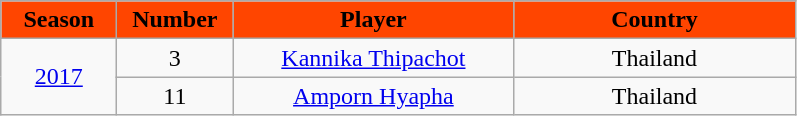<table class="wikitable">
<tr>
<th width=70px style="background: #FF4500; color:black; text-align: center">Season</th>
<th width=70px style="background: #FF4500; color:black;">Number</th>
<th width=180px style="background: #FF4500; color:black;">Player</th>
<th width=180px style="background: #FF4500; color:black;">Country</th>
</tr>
<tr style="text-align:center;">
<td rowspan="2"><a href='#'>2017</a></td>
<td>3</td>
<td><a href='#'>Kannika Thipachot</a></td>
<td> Thailand</td>
</tr>
<tr style="text-align:center;">
<td>11</td>
<td><a href='#'>Amporn Hyapha</a></td>
<td> Thailand</td>
</tr>
</table>
